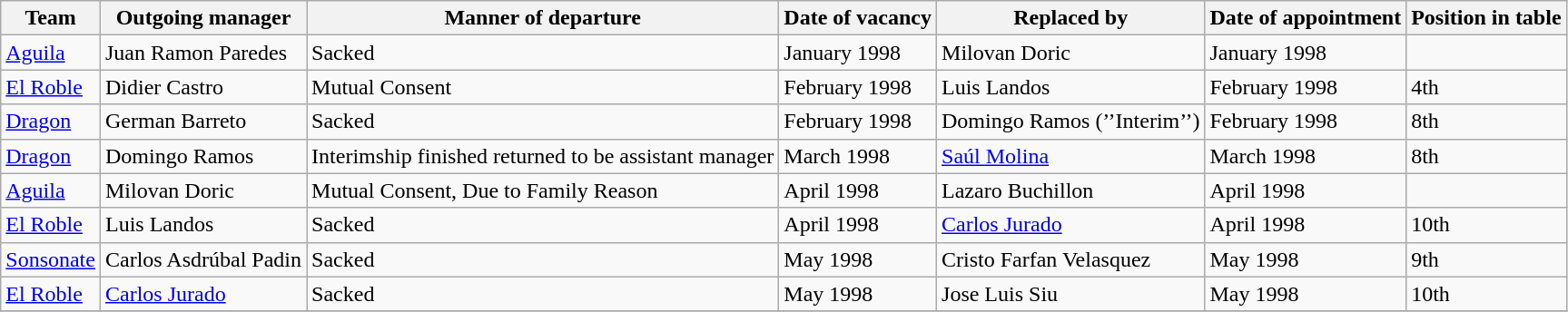<table class="wikitable">
<tr>
<th>Team</th>
<th>Outgoing manager</th>
<th>Manner of departure</th>
<th>Date of vacancy</th>
<th>Replaced by</th>
<th>Date of appointment</th>
<th>Position in table</th>
</tr>
<tr>
<td><a href='#'>Aguila</a></td>
<td>  Juan Ramon Paredes</td>
<td>Sacked</td>
<td>January 1998</td>
<td> Milovan Doric</td>
<td>January 1998</td>
<td></td>
</tr>
<tr>
<td><a href='#'>El Roble</a></td>
<td> Didier Castro</td>
<td>Mutual Consent</td>
<td>February 1998</td>
<td> Luis Landos</td>
<td>February 1998</td>
<td>4th</td>
</tr>
<tr>
<td><a href='#'>Dragon</a></td>
<td> German Barreto</td>
<td>Sacked</td>
<td>February 1998</td>
<td> Domingo Ramos (’’Interim’’)</td>
<td>February 1998</td>
<td>8th</td>
</tr>
<tr>
<td><a href='#'>Dragon</a></td>
<td> Domingo Ramos</td>
<td>Interimship finished returned to be assistant manager</td>
<td>March 1998</td>
<td> <a href='#'>Saúl Molina</a></td>
<td>March 1998</td>
<td>8th</td>
</tr>
<tr>
<td><a href='#'>Aguila</a></td>
<td> Milovan Doric</td>
<td>Mutual Consent, Due to Family Reason</td>
<td>April 1998</td>
<td> Lazaro Buchillon</td>
<td>April 1998</td>
<td></td>
</tr>
<tr>
<td><a href='#'>El Roble</a></td>
<td> Luis Landos</td>
<td>Sacked</td>
<td>April 1998</td>
<td> <a href='#'>Carlos Jurado</a></td>
<td>April 1998</td>
<td>10th</td>
</tr>
<tr>
<td><a href='#'>Sonsonate</a></td>
<td> Carlos Asdrúbal Padin</td>
<td>Sacked</td>
<td>May 1998</td>
<td> Cristo Farfan Velasquez</td>
<td>May 1998</td>
<td>9th</td>
</tr>
<tr>
<td><a href='#'>El Roble</a></td>
<td> <a href='#'>Carlos Jurado</a></td>
<td>Sacked</td>
<td>May 1998</td>
<td> Jose Luis Siu</td>
<td>May 1998</td>
<td>10th</td>
</tr>
<tr>
</tr>
</table>
